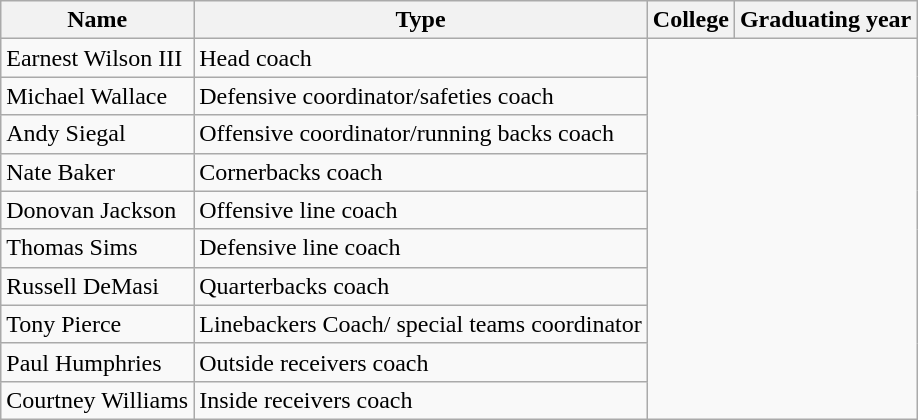<table class="wikitable">
<tr>
<th>Name</th>
<th>Type</th>
<th>College</th>
<th>Graduating year</th>
</tr>
<tr>
<td>Earnest Wilson III</td>
<td>Head coach</td>
</tr>
<tr>
<td>Michael Wallace</td>
<td>Defensive coordinator/safeties coach</td>
</tr>
<tr>
<td>Andy Siegal</td>
<td>Offensive coordinator/running backs coach</td>
</tr>
<tr>
<td>Nate Baker</td>
<td>Cornerbacks coach</td>
</tr>
<tr>
<td>Donovan Jackson</td>
<td>Offensive line coach</td>
</tr>
<tr>
<td>Thomas Sims</td>
<td>Defensive line coach</td>
</tr>
<tr>
<td>Russell DeMasi</td>
<td>Quarterbacks coach</td>
</tr>
<tr>
<td>Tony Pierce</td>
<td>Linebackers Coach/ special teams coordinator</td>
</tr>
<tr>
<td>Paul Humphries</td>
<td>Outside receivers coach</td>
</tr>
<tr>
<td>Courtney Williams</td>
<td>Inside receivers coach</td>
</tr>
</table>
